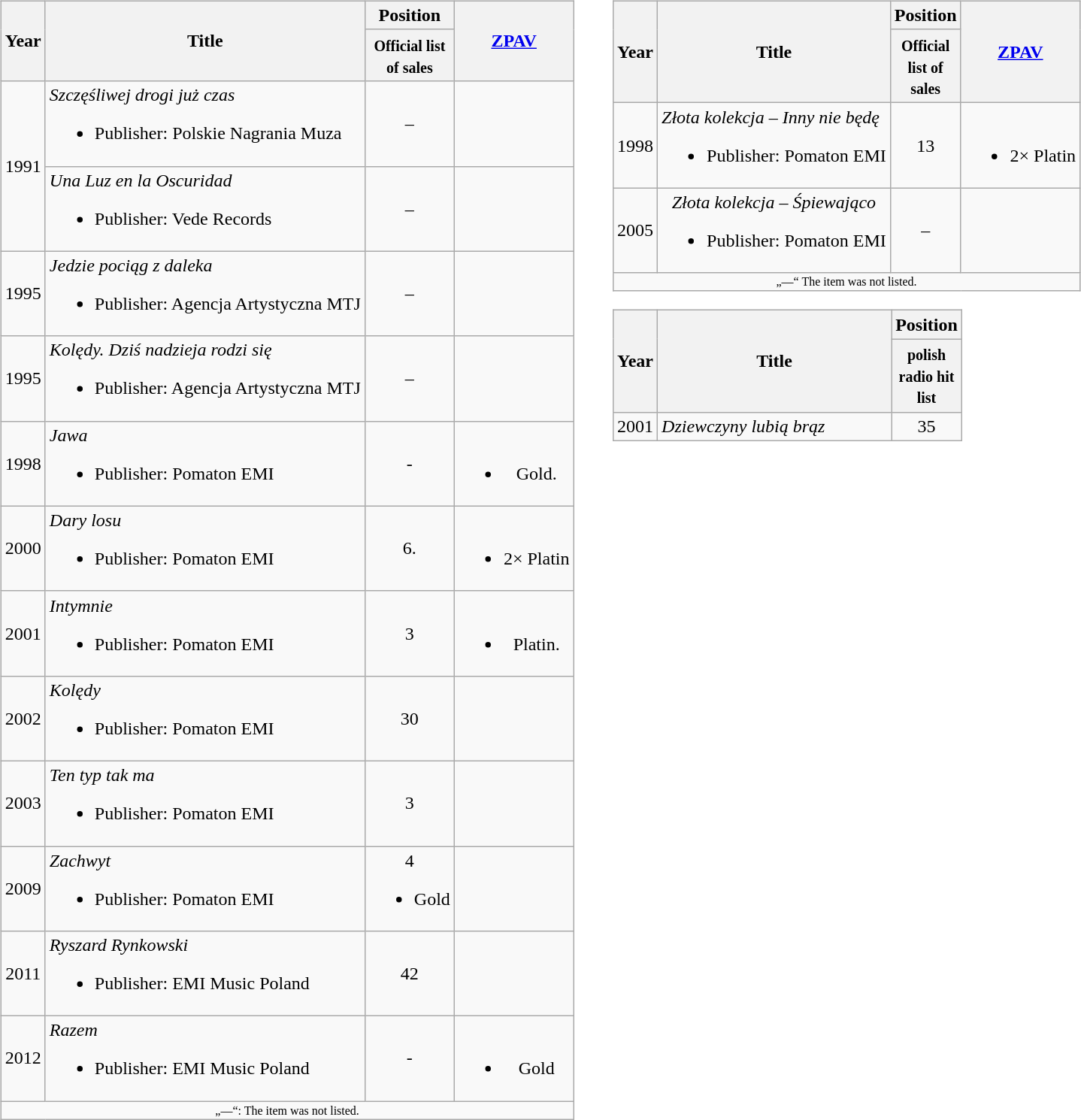<table>
<tr>
<td valign="top"><br><table class=wikitable style=text-align:center;>
<tr>
<th rowspan="2">Year</th>
<th rowspan="2">Title</th>
<th colspan="1">Position</th>
<th rowspan="2"><a href='#'>ZPAV</a></th>
</tr>
<tr style="vertical-align:top;line-height:1.2">
<th width=25px><small>Official list of sales</small><br></th>
</tr>
<tr>
<td rowspan="2">1991</td>
<td align="left"><em>Szczęśliwej drogi już czas</em><br><ul><li>Publisher: Polskie Nagrania Muza</li></ul></td>
<td>–</td>
<td></td>
</tr>
<tr>
<td align="left"><em>Una Luz en la Oscuridad</em><br><ul><li>Publisher: Vede Records</li></ul></td>
<td>–</td>
<td></td>
</tr>
<tr>
<td>1995</td>
<td align="left"><em>Jedzie pociąg z daleka</em><br><ul><li>Publisher: Agencja Artystyczna MTJ</li></ul></td>
<td>–</td>
<td></td>
</tr>
<tr>
<td>1995</td>
<td align="left"><em>Kolędy. Dziś nadzieja rodzi się</em><br><ul><li>Publisher: Agencja Artystyczna MTJ</li></ul></td>
<td>–</td>
<td></td>
</tr>
<tr>
<td>1998</td>
<td align="left"><em>Jawa</em><br><ul><li>Publisher: Pomaton EMI</li></ul></td>
<td>-</td>
<td><br><ul><li>Gold.</li></ul></td>
</tr>
<tr>
<td>2000</td>
<td align="left"><em>Dary losu</em><br><ul><li>Publisher: Pomaton EMI</li></ul></td>
<td>6.</td>
<td><br><ul><li>2× Platin</li></ul></td>
</tr>
<tr>
<td>2001</td>
<td align="left"><em>Intymnie</em><br><ul><li>Publisher: Pomaton EMI</li></ul></td>
<td>3</td>
<td><br><ul><li>Platin.</li></ul></td>
</tr>
<tr>
<td>2002</td>
<td align="left"><em>Kolędy</em><br><ul><li>Publisher: Pomaton EMI</li></ul></td>
<td>30</td>
<td></td>
</tr>
<tr>
<td>2003</td>
<td align="left"><em>Ten typ tak ma</em><br><ul><li>Publisher: Pomaton EMI</li></ul></td>
<td>3</td>
<td></td>
</tr>
<tr>
<td>2009</td>
<td align="left"><em>Zachwyt</em><br><ul><li>Publisher: Pomaton EMI</li></ul></td>
<td>4<br><ul><li>Gold</li></ul></td>
</tr>
<tr>
<td>2011</td>
<td align="left"><em>Ryszard Rynkowski</em><br><ul><li>Publisher: EMI Music Poland</li></ul></td>
<td>42</td>
<td></td>
</tr>
<tr>
<td>2012</td>
<td align="left"><em>Razem</em><br><ul><li>Publisher: EMI Music Poland</li></ul></td>
<td>-</td>
<td><br><ul><li>Gold</li></ul></td>
</tr>
<tr>
<td colspan="10" style=font-size:8pt;>„—“: The item was not listed.</td>
</tr>
</table>
</td>
<td width="10"></td>
<td valign="top"><br><table class=wikitable style=text-align:center;>
<tr>
<th rowspan="2">Year</th>
<th rowspan="2">Title</th>
<th colspan="1">Position</th>
<th rowspan="2"><a href='#'>ZPAV</a></th>
</tr>
<tr style="vertical-align:top;line-height:1.2">
<th width="25px"><small>Official list of sales</small><br></th>
</tr>
<tr>
<td>1998</td>
<td align="left"><em>Złota kolekcja – Inny nie będę</em><br><ul><li>Publisher: Pomaton EMI</li></ul></td>
<td>13</td>
<td><br><ul><li>2× Platin</li></ul></td>
</tr>
<tr>
<td>2005</td>
<td "align=left"><em>Złota kolekcja – Śpiewająco</em><br><ul><li>Publisher: Pomaton EMI</li></ul></td>
<td>–</td>
<td></td>
</tr>
<tr>
<td colspan="10" style=font-size:8pt;>„—“ The item was not listed.</td>
</tr>
</table>
<table class=wikitable style=text-align:center;>
<tr>
<th rowspan="2" width="30px">Year</th>
<th rowspan="2" width="200px">Title</th>
<th colspan="1">Position</th>
</tr>
<tr style="vertical-align:top;line-height:1.2">
<th width="25px"><small>polish radio hit list</small><br></th>
</tr>
<tr>
<td>2001</td>
<td align="left"><em>Dziewczyny lubią brąz</em></td>
<td>35</td>
</tr>
</table>
</td>
</tr>
</table>
